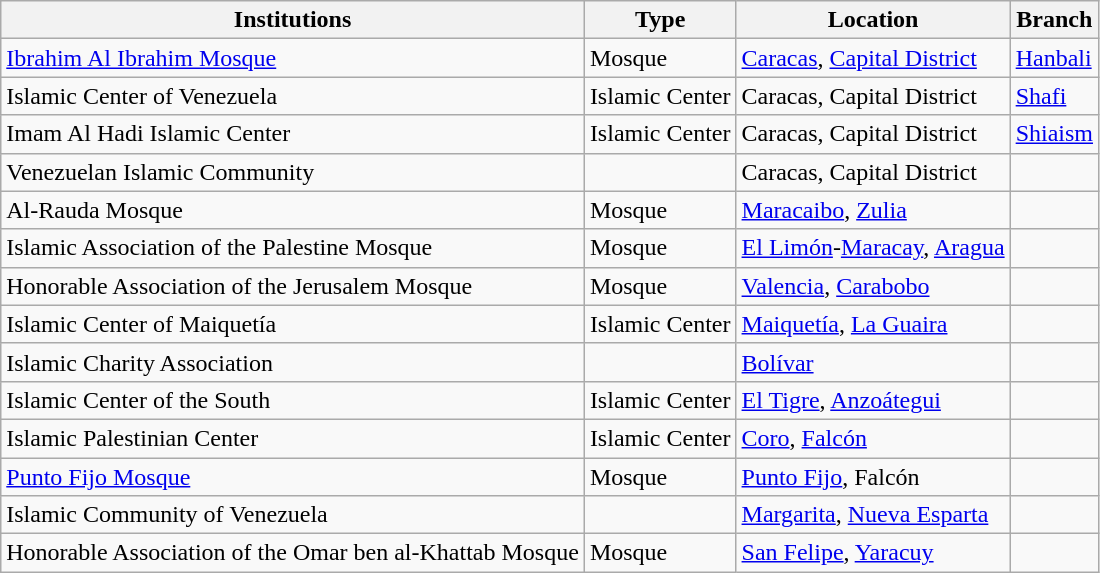<table class="wikitable">
<tr>
<th>Institutions</th>
<th>Type</th>
<th>Location</th>
<th>Branch</th>
</tr>
<tr>
<td><a href='#'>Ibrahim Al Ibrahim Mosque</a></td>
<td>Mosque</td>
<td><a href='#'>Caracas</a>, <a href='#'>Capital District</a></td>
<td><a href='#'>Hanbali</a></td>
</tr>
<tr>
<td>Islamic Center of Venezuela</td>
<td>Islamic Center</td>
<td>Caracas, Capital District</td>
<td><a href='#'>Shafi</a></td>
</tr>
<tr>
<td>Imam Al Hadi Islamic Center</td>
<td>Islamic Center</td>
<td>Caracas, Capital District</td>
<td><a href='#'>Shiaism</a></td>
</tr>
<tr>
<td>Venezuelan Islamic Community</td>
<td></td>
<td>Caracas, Capital District</td>
<td></td>
</tr>
<tr>
<td>Al-Rauda Mosque</td>
<td>Mosque</td>
<td><a href='#'>Maracaibo</a>, <a href='#'>Zulia</a></td>
<td></td>
</tr>
<tr>
<td>Islamic Association of the Palestine Mosque</td>
<td>Mosque</td>
<td><a href='#'>El Limón</a>-<a href='#'>Maracay</a>, <a href='#'>Aragua</a></td>
<td></td>
</tr>
<tr>
<td>Honorable Association of the Jerusalem Mosque</td>
<td>Mosque</td>
<td><a href='#'>Valencia</a>, <a href='#'>Carabobo</a></td>
<td></td>
</tr>
<tr>
<td>Islamic Center of Maiquetía</td>
<td>Islamic Center</td>
<td><a href='#'>Maiquetía</a>, <a href='#'>La Guaira</a></td>
<td></td>
</tr>
<tr>
<td>Islamic Charity Association</td>
<td></td>
<td><a href='#'>Bolívar</a></td>
<td></td>
</tr>
<tr>
<td>Islamic Center of the South</td>
<td>Islamic Center</td>
<td><a href='#'>El Tigre</a>, <a href='#'>Anzoátegui</a></td>
<td></td>
</tr>
<tr>
<td>Islamic Palestinian Center</td>
<td>Islamic Center</td>
<td><a href='#'>Coro</a>, <a href='#'>Falcón</a></td>
<td></td>
</tr>
<tr>
<td><a href='#'>Punto Fijo Mosque</a></td>
<td>Mosque</td>
<td><a href='#'>Punto Fijo</a>, Falcón</td>
<td></td>
</tr>
<tr>
<td>Islamic Community of Venezuela</td>
<td></td>
<td><a href='#'>Margarita</a>, <a href='#'>Nueva Esparta</a></td>
<td></td>
</tr>
<tr>
<td>Honorable Association of the Omar ben al-Khattab Mosque</td>
<td>Mosque</td>
<td><a href='#'>San Felipe</a>, <a href='#'>Yaracuy</a></td>
<td></td>
</tr>
</table>
